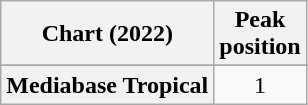<table class="wikitable sortable plainrowheaders" style="text-align:center">
<tr>
<th scope="col">Chart (2022)</th>
<th scope="col">Peak<br>position</th>
</tr>
<tr>
</tr>
<tr>
</tr>
<tr>
<th scope="row">Mediabase Tropical</th>
<td>1</td>
</tr>
</table>
